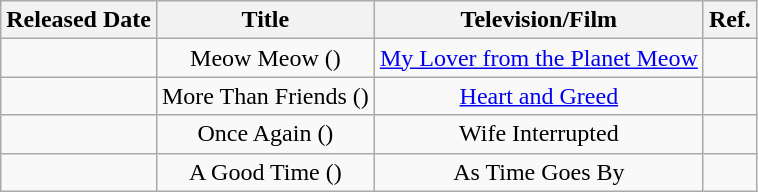<table class="wikitable plainrowheaders sortable">
<tr>
<th scope="col">Released Date</th>
<th scope="col">Title</th>
<th scope="col">Television/Film</th>
<th class="unsortable">Ref.</th>
</tr>
<tr align=center>
<td></td>
<td>Meow Meow () </td>
<td><a href='#'>My Lover from the Planet Meow</a></td>
<td></td>
</tr>
<tr align=center>
<td></td>
<td>More Than Friends ()</td>
<td><a href='#'>Heart and Greed</a></td>
<td></td>
</tr>
<tr align=center>
<td></td>
<td>Once Again ()</td>
<td>Wife Interrupted</td>
<td></td>
</tr>
<tr align=center>
<td></td>
<td>A Good Time () </td>
<td>As Time Goes By</td>
<td></td>
</tr>
</table>
